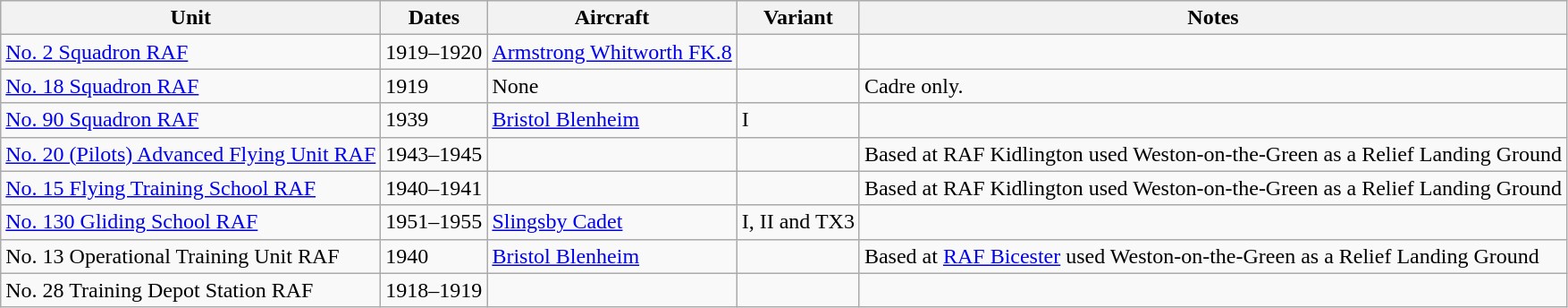<table class="wikitable sortable">
<tr>
<th>Unit</th>
<th>Dates</th>
<th>Aircraft</th>
<th>Variant</th>
<th>Notes</th>
</tr>
<tr>
<td><a href='#'>No. 2 Squadron RAF</a></td>
<td>1919–1920</td>
<td><a href='#'>Armstrong Whitworth FK.8</a></td>
<td></td>
<td></td>
</tr>
<tr>
<td><a href='#'>No. 18 Squadron RAF</a></td>
<td>1919</td>
<td>None</td>
<td></td>
<td>Cadre only.</td>
</tr>
<tr>
<td><a href='#'>No. 90 Squadron RAF</a></td>
<td>1939</td>
<td><a href='#'>Bristol Blenheim</a></td>
<td>I</td>
<td></td>
</tr>
<tr>
<td><a href='#'>No. 20 (Pilots) Advanced Flying Unit RAF</a></td>
<td>1943–1945</td>
<td></td>
<td></td>
<td>Based at RAF Kidlington used Weston-on-the-Green as a Relief Landing Ground</td>
</tr>
<tr>
<td><a href='#'>No. 15 Flying Training School RAF</a></td>
<td>1940–1941</td>
<td></td>
<td></td>
<td>Based at RAF Kidlington used Weston-on-the-Green as a Relief Landing Ground</td>
</tr>
<tr>
<td><a href='#'>No. 130 Gliding School RAF</a></td>
<td>1951–1955</td>
<td><a href='#'>Slingsby Cadet</a></td>
<td>I, II and TX3</td>
<td></td>
</tr>
<tr>
<td>No. 13 Operational Training Unit RAF</td>
<td>1940</td>
<td><a href='#'>Bristol Blenheim</a></td>
<td></td>
<td>Based at <a href='#'>RAF Bicester</a> used Weston-on-the-Green as a Relief Landing Ground</td>
</tr>
<tr>
<td>No. 28 Training Depot Station RAF</td>
<td>1918–1919</td>
<td></td>
<td></td>
<td></td>
</tr>
</table>
